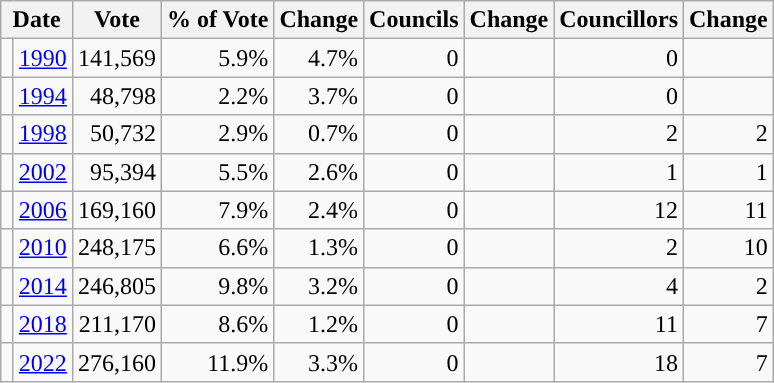<table class="wikitable sortable" style="text-align: right">
<tr>
<th colspan="2">Date</th>
<th>Vote</th>
<th>% of Vote</th>
<th>Change</th>
<th>Councils</th>
<th>Change</th>
<th>Councillors</th>
<th>Change</th>
</tr>
<tr>
<td width="1"></td>
<td><a href='#'>1990</a></td>
<td>141,569</td>
<td>5.9%</td>
<td>4.7%</td>
<td>0</td>
<td></td>
<td>0</td>
<td></td>
</tr>
<tr>
<td width="1"></td>
<td><a href='#'>1994</a></td>
<td>48,798</td>
<td>2.2%</td>
<td>3.7%</td>
<td>0</td>
<td></td>
<td>0</td>
<td></td>
</tr>
<tr>
<td width="1"></td>
<td><a href='#'>1998</a></td>
<td>50,732</td>
<td>2.9%</td>
<td>0.7%</td>
<td>0</td>
<td></td>
<td>2</td>
<td>2</td>
</tr>
<tr>
<td width="1"></td>
<td><a href='#'>2002</a></td>
<td>95,394</td>
<td>5.5%</td>
<td>2.6%</td>
<td>0</td>
<td></td>
<td>1</td>
<td>1</td>
</tr>
<tr>
<td></td>
<td><a href='#'>2006</a></td>
<td>169,160</td>
<td>7.9%</td>
<td>2.4%</td>
<td>0</td>
<td></td>
<td>12</td>
<td>11</td>
</tr>
<tr>
<td></td>
<td><a href='#'>2010</a></td>
<td>248,175</td>
<td>6.6%</td>
<td>1.3%</td>
<td>0</td>
<td></td>
<td>2</td>
<td>10</td>
</tr>
<tr>
<td></td>
<td><a href='#'>2014</a></td>
<td>246,805</td>
<td>9.8%</td>
<td>3.2%</td>
<td>0</td>
<td></td>
<td>4</td>
<td>2</td>
</tr>
<tr>
<td></td>
<td><a href='#'>2018</a></td>
<td>211,170</td>
<td>8.6%</td>
<td>1.2%</td>
<td>0</td>
<td></td>
<td>11</td>
<td>7</td>
</tr>
<tr>
<td></td>
<td><a href='#'>2022</a></td>
<td>276,160</td>
<td>11.9%</td>
<td>3.3%</td>
<td>0</td>
<td></td>
<td>18</td>
<td>7</td>
</tr>
</table>
